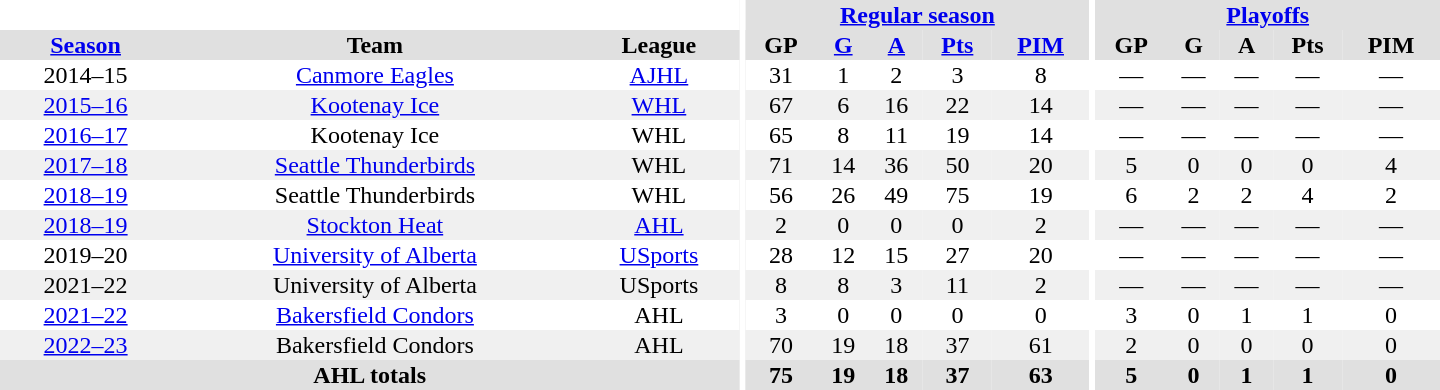<table border="0" cellpadding="1" cellspacing="0" style="text-align:center; width:60em;">
<tr bgcolor="#e0e0e0">
<th colspan="3" bgcolor="#ffffff"></th>
<th rowspan="98" bgcolor="#ffffff"></th>
<th colspan="5"><a href='#'>Regular season</a></th>
<th rowspan="98" bgcolor="#ffffff"></th>
<th colspan="5"><a href='#'>Playoffs</a></th>
</tr>
<tr bgcolor="#e0e0e0">
<th><a href='#'>Season</a></th>
<th>Team</th>
<th>League</th>
<th>GP</th>
<th><a href='#'>G</a></th>
<th><a href='#'>A</a></th>
<th><a href='#'>Pts</a></th>
<th><a href='#'>PIM</a></th>
<th>GP</th>
<th>G</th>
<th>A</th>
<th>Pts</th>
<th>PIM</th>
</tr>
<tr>
<td>2014–15</td>
<td><a href='#'>Canmore Eagles</a></td>
<td><a href='#'>AJHL</a></td>
<td>31</td>
<td>1</td>
<td>2</td>
<td>3</td>
<td>8</td>
<td>—</td>
<td>—</td>
<td>—</td>
<td>—</td>
<td>—</td>
</tr>
<tr bgcolor="#f0f0f0">
<td><a href='#'>2015–16</a></td>
<td><a href='#'>Kootenay Ice</a></td>
<td><a href='#'>WHL</a></td>
<td>67</td>
<td>6</td>
<td>16</td>
<td>22</td>
<td>14</td>
<td>—</td>
<td>—</td>
<td>—</td>
<td>—</td>
<td>—</td>
</tr>
<tr>
<td><a href='#'>2016–17</a></td>
<td>Kootenay Ice</td>
<td>WHL</td>
<td>65</td>
<td>8</td>
<td>11</td>
<td>19</td>
<td>14</td>
<td>—</td>
<td>—</td>
<td>—</td>
<td>—</td>
<td>—</td>
</tr>
<tr bgcolor="#f0f0f0">
<td><a href='#'>2017–18</a></td>
<td><a href='#'>Seattle Thunderbirds</a></td>
<td>WHL</td>
<td>71</td>
<td>14</td>
<td>36</td>
<td>50</td>
<td>20</td>
<td>5</td>
<td>0</td>
<td>0</td>
<td>0</td>
<td>4</td>
</tr>
<tr>
<td><a href='#'>2018–19</a></td>
<td>Seattle Thunderbirds</td>
<td>WHL</td>
<td>56</td>
<td>26</td>
<td>49</td>
<td>75</td>
<td>19</td>
<td>6</td>
<td>2</td>
<td>2</td>
<td>4</td>
<td>2</td>
</tr>
<tr bgcolor="#f0f0f0">
<td><a href='#'>2018–19</a></td>
<td><a href='#'>Stockton Heat</a></td>
<td><a href='#'>AHL</a></td>
<td>2</td>
<td>0</td>
<td>0</td>
<td>0</td>
<td>2</td>
<td>—</td>
<td>—</td>
<td>—</td>
<td>—</td>
<td>—</td>
</tr>
<tr>
<td>2019–20</td>
<td><a href='#'>University of Alberta</a></td>
<td><a href='#'>USports</a></td>
<td>28</td>
<td>12</td>
<td>15</td>
<td>27</td>
<td>20</td>
<td>—</td>
<td>—</td>
<td>—</td>
<td>—</td>
<td>—</td>
</tr>
<tr bgcolor="#f0f0f0">
<td>2021–22</td>
<td>University of Alberta</td>
<td>USports</td>
<td>8</td>
<td>8</td>
<td>3</td>
<td>11</td>
<td>2</td>
<td>—</td>
<td>—</td>
<td>—</td>
<td>—</td>
<td>—</td>
</tr>
<tr>
<td><a href='#'>2021–22</a></td>
<td><a href='#'>Bakersfield Condors</a></td>
<td>AHL</td>
<td>3</td>
<td>0</td>
<td>0</td>
<td>0</td>
<td>0</td>
<td>3</td>
<td>0</td>
<td>1</td>
<td>1</td>
<td>0</td>
</tr>
<tr bgcolor="#f0f0f0">
<td><a href='#'>2022–23</a></td>
<td>Bakersfield Condors</td>
<td>AHL</td>
<td>70</td>
<td>19</td>
<td>18</td>
<td>37</td>
<td>61</td>
<td>2</td>
<td>0</td>
<td>0</td>
<td>0</td>
<td>0</td>
</tr>
<tr bgcolor="#e0e0e0">
<th colspan="3">AHL totals</th>
<th>75</th>
<th>19</th>
<th>18</th>
<th>37</th>
<th>63</th>
<th>5</th>
<th>0</th>
<th>1</th>
<th>1</th>
<th>0</th>
</tr>
</table>
